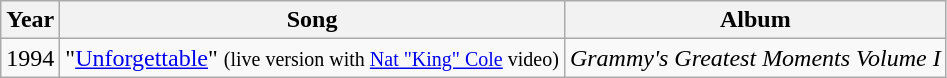<table class="wikitable">
<tr>
<th>Year</th>
<th>Song</th>
<th>Album</th>
</tr>
<tr>
<td>1994</td>
<td>"<a href='#'>Unforgettable</a>" <small>(live version with <a href='#'>Nat "King" Cole</a> video)</small></td>
<td><em>Grammy's Greatest Moments Volume I</em></td>
</tr>
</table>
